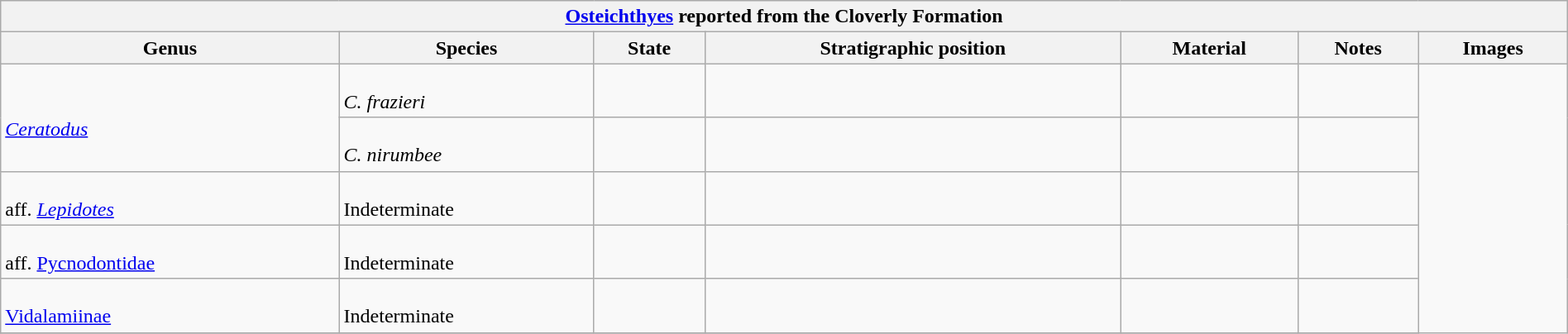<table class="wikitable" align="center" width="100%">
<tr>
<th colspan="7" align="center"><strong><a href='#'>Osteichthyes</a> reported from the Cloverly Formation</strong></th>
</tr>
<tr>
<th>Genus</th>
<th>Species</th>
<th>State</th>
<th>Stratigraphic position</th>
<th>Material</th>
<th>Notes</th>
<th>Images</th>
</tr>
<tr>
<td rowspan=2><br><em><a href='#'>Ceratodus</a></em></td>
<td><br><em>C. frazieri</em></td>
<td></td>
<td></td>
<td></td>
<td></td>
<td rowspan="99"><br></td>
</tr>
<tr>
<td><br><em>C. nirumbee</em></td>
<td></td>
<td></td>
<td></td>
<td></td>
</tr>
<tr>
<td><br>aff. <em><a href='#'>Lepidotes</a></em></td>
<td><br>Indeterminate</td>
<td></td>
<td></td>
<td></td>
<td></td>
</tr>
<tr>
<td><br>aff. <a href='#'>Pycnodontidae</a></td>
<td><br>Indeterminate</td>
<td></td>
<td></td>
<td></td>
<td></td>
</tr>
<tr>
<td><br><a href='#'>Vidalamiinae</a></td>
<td><br>Indeterminate</td>
<td></td>
<td></td>
<td></td>
<td></td>
</tr>
<tr>
</tr>
</table>
